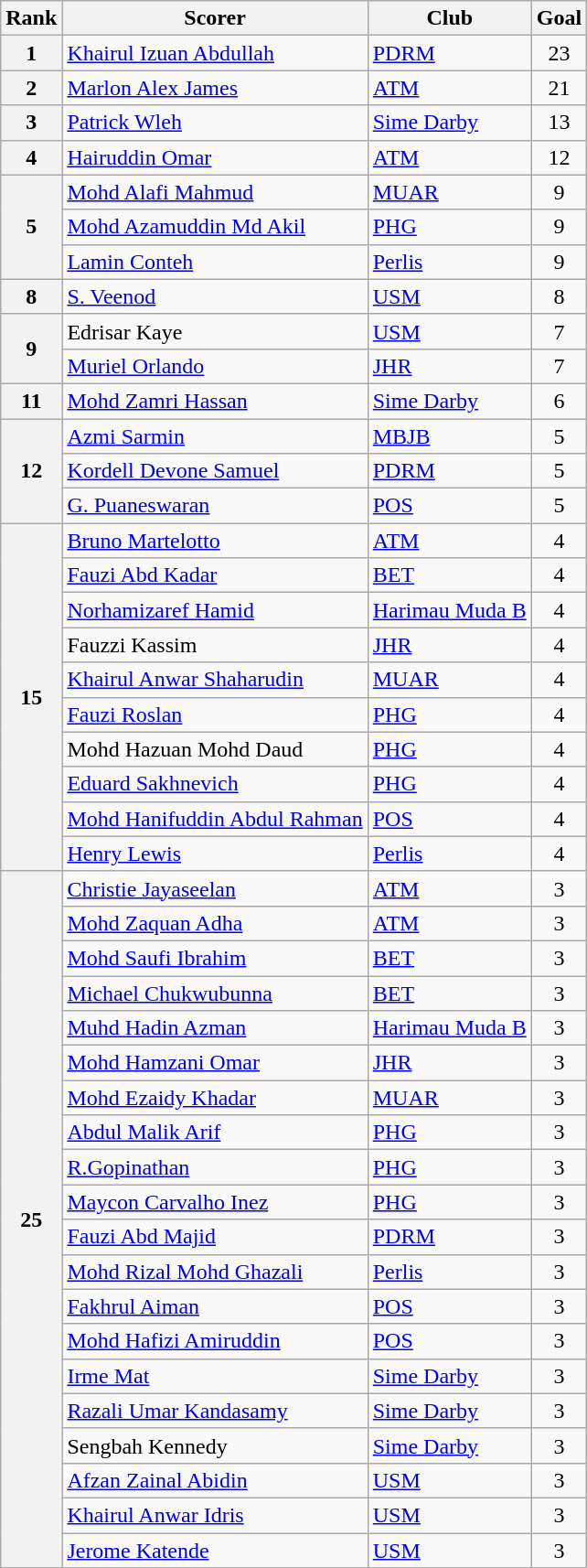<table class=wikitable>
<tr>
<th>Rank</th>
<th>Scorer</th>
<th>Club</th>
<th>Goal</th>
</tr>
<tr>
<th rowspan=1>1</th>
<td> <a href='#'>Khairul Izuan Abdullah</a></td>
<td><a href='#'>PDRM</a></td>
<td align=center>23</td>
</tr>
<tr>
<th rowspan=1>2</th>
<td> <a href='#'>Marlon Alex James</a></td>
<td><a href='#'>ATM</a></td>
<td align=center>21</td>
</tr>
<tr>
<th rowspan=1>3</th>
<td> <a href='#'>Patrick Wleh</a></td>
<td><a href='#'>Sime Darby</a></td>
<td align=center>13</td>
</tr>
<tr>
<th rowspan=1>4</th>
<td> <a href='#'>Hairuddin Omar</a></td>
<td><a href='#'>ATM</a></td>
<td align=center>12</td>
</tr>
<tr>
<th rowspan=3>5</th>
<td> <a href='#'>Mohd Alafi Mahmud</a></td>
<td><a href='#'>MUAR</a></td>
<td align=center>9</td>
</tr>
<tr>
<td> <a href='#'>Mohd Azamuddin Md Akil</a></td>
<td><a href='#'>PHG</a></td>
<td align=center>9</td>
</tr>
<tr>
<td> <a href='#'>Lamin Conteh</a></td>
<td><a href='#'>Perlis</a></td>
<td align=center>9</td>
</tr>
<tr>
<th rowspan=1>8</th>
<td> <a href='#'>S. Veenod</a></td>
<td><a href='#'>USM</a></td>
<td align=center>8</td>
</tr>
<tr>
<th rowspan=2>9</th>
<td> Edrisar Kaye</td>
<td><a href='#'>USM</a></td>
<td align=center>7</td>
</tr>
<tr>
<td> <a href='#'>Muriel Orlando</a></td>
<td><a href='#'>JHR</a></td>
<td align=center>7</td>
</tr>
<tr>
<th rowspan=1>11</th>
<td> <a href='#'>Mohd Zamri Hassan</a></td>
<td><a href='#'>Sime Darby</a></td>
<td align=center>6</td>
</tr>
<tr>
<th rowspan=3>12</th>
<td> <a href='#'>Azmi Sarmin</a></td>
<td><a href='#'>MBJB</a></td>
<td align=center>5</td>
</tr>
<tr>
<td> <a href='#'>Kordell Devone Samuel</a></td>
<td><a href='#'>PDRM</a></td>
<td align=center>5</td>
</tr>
<tr>
<td> <a href='#'>G. Puaneswaran</a></td>
<td><a href='#'>POS</a></td>
<td align=center>5</td>
</tr>
<tr>
<th rowspan=10>15</th>
<td> <a href='#'>Bruno Martelotto</a></td>
<td><a href='#'>ATM</a></td>
<td align=center>4</td>
</tr>
<tr>
<td> <a href='#'>Fauzi Abd Kadar</a></td>
<td><a href='#'>BET</a></td>
<td align=center>4</td>
</tr>
<tr>
<td> <a href='#'>Norhamizaref Hamid</a></td>
<td><a href='#'>Harimau Muda B</a></td>
<td align=center>4</td>
</tr>
<tr>
<td> Fauzzi Kassim</td>
<td><a href='#'>JHR</a></td>
<td align=center>4</td>
</tr>
<tr>
<td> <a href='#'>Khairul Anwar Shaharudin</a></td>
<td><a href='#'>MUAR</a></td>
<td align=center>4</td>
</tr>
<tr>
<td> <a href='#'>Fauzi Roslan</a></td>
<td><a href='#'>PHG</a></td>
<td align=center>4</td>
</tr>
<tr>
<td> Mohd Hazuan Mohd Daud</td>
<td><a href='#'>PHG</a></td>
<td align=center>4</td>
</tr>
<tr>
<td> <a href='#'>Eduard Sakhnevich</a></td>
<td><a href='#'>PHG</a></td>
<td align=center>4</td>
</tr>
<tr>
<td> <a href='#'>Mohd Hanifuddin Abdul Rahman</a></td>
<td><a href='#'>POS</a></td>
<td align=center>4</td>
</tr>
<tr>
<td> <a href='#'>Henry Lewis</a></td>
<td><a href='#'>Perlis</a></td>
<td align=center>4</td>
</tr>
<tr>
<th rowspan=20>25</th>
<td> <a href='#'>Christie Jayaseelan</a></td>
<td><a href='#'>ATM</a></td>
<td align=center>3</td>
</tr>
<tr>
<td> <a href='#'>Mohd Zaquan Adha</a></td>
<td><a href='#'>ATM</a></td>
<td align=center>3</td>
</tr>
<tr>
<td> <a href='#'>Mohd Saufi Ibrahim</a></td>
<td><a href='#'>BET</a></td>
<td align=center>3</td>
</tr>
<tr>
<td> <a href='#'>Michael Chukwubunna</a></td>
<td><a href='#'>BET</a></td>
<td align=center>3</td>
</tr>
<tr>
<td> <a href='#'>Muhd Hadin Azman</a></td>
<td><a href='#'>Harimau Muda B</a></td>
<td align=center>3</td>
</tr>
<tr>
<td> <a href='#'>Mohd Hamzani Omar</a></td>
<td><a href='#'>JHR</a></td>
<td align=center>3</td>
</tr>
<tr>
<td> <a href='#'>Mohd Ezaidy Khadar</a></td>
<td><a href='#'>MUAR</a></td>
<td align=center>3</td>
</tr>
<tr>
<td> <a href='#'>Abdul Malik Arif</a></td>
<td><a href='#'>PHG</a></td>
<td align=center>3</td>
</tr>
<tr>
<td> <a href='#'>R.Gopinathan</a></td>
<td><a href='#'>PHG</a></td>
<td align=center>3</td>
</tr>
<tr>
<td> <a href='#'>Maycon Carvalho Inez</a></td>
<td><a href='#'>PHG</a></td>
<td align=center>3</td>
</tr>
<tr>
<td> <a href='#'>Fauzi Abd Majid</a></td>
<td><a href='#'>PDRM</a></td>
<td align=center>3</td>
</tr>
<tr>
<td> <a href='#'>Mohd Rizal Mohd Ghazali</a></td>
<td><a href='#'>Perlis</a></td>
<td align=center>3</td>
</tr>
<tr>
<td> <a href='#'>Fakhrul Aiman</a></td>
<td><a href='#'>POS</a></td>
<td align=center>3</td>
</tr>
<tr>
<td> <a href='#'>Mohd Hafizi Amiruddin</a></td>
<td><a href='#'>POS</a></td>
<td align=center>3</td>
</tr>
<tr>
<td> <a href='#'>Irme Mat</a></td>
<td><a href='#'>Sime Darby</a></td>
<td align=center>3</td>
</tr>
<tr>
<td> <a href='#'>Razali Umar Kandasamy</a></td>
<td><a href='#'>Sime Darby</a></td>
<td align=center>3</td>
</tr>
<tr>
<td> Sengbah Kennedy</td>
<td><a href='#'>Sime Darby</a></td>
<td align=center>3</td>
</tr>
<tr>
<td> <a href='#'>Afzan Zainal Abidin</a></td>
<td><a href='#'>USM</a></td>
<td align=center>3</td>
</tr>
<tr>
<td> <a href='#'>Khairul Anwar Idris</a></td>
<td><a href='#'>USM</a></td>
<td align=center>3</td>
</tr>
<tr>
<td> <a href='#'>Jerome Katende</a></td>
<td><a href='#'>USM</a></td>
<td align=center>3</td>
</tr>
<tr>
</tr>
</table>
